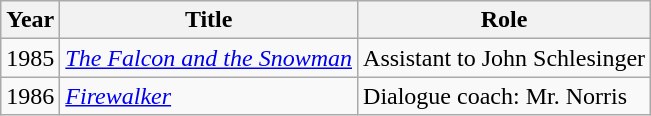<table class="wikitable sortable">
<tr>
<th>Year</th>
<th>Title</th>
<th>Role</th>
</tr>
<tr>
<td>1985</td>
<td><em><a href='#'>The Falcon and the Snowman</a></em></td>
<td>Assistant to John Schlesinger</td>
</tr>
<tr>
<td>1986</td>
<td><em><a href='#'>Firewalker</a></em></td>
<td>Dialogue coach: Mr. Norris</td>
</tr>
</table>
